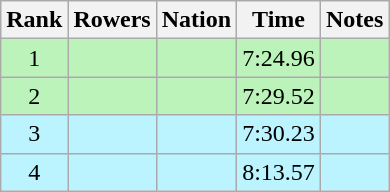<table class="wikitable sortable" style="text-align:center">
<tr>
<th>Rank</th>
<th>Rowers</th>
<th>Nation</th>
<th>Time</th>
<th>Notes</th>
</tr>
<tr bgcolor=bbf3bb>
<td>1</td>
<td align=left data-sort-value="Madina, Stefka"></td>
<td align=left></td>
<td>7:24.96</td>
<td></td>
</tr>
<tr bgcolor=bbf3bb>
<td>2</td>
<td align=left data-sort-value="Havelka, Monica"></td>
<td align=left></td>
<td>7:29.52</td>
<td></td>
</tr>
<tr bgcolor=bbf3ff>
<td>3</td>
<td align=left data-sort-value="Brandin, Maria"></td>
<td align=left></td>
<td>7:30.23</td>
<td></td>
</tr>
<tr bgcolor=bbf3ff>
<td>4</td>
<td align=left></td>
<td align=left></td>
<td>8:13.57</td>
<td></td>
</tr>
</table>
